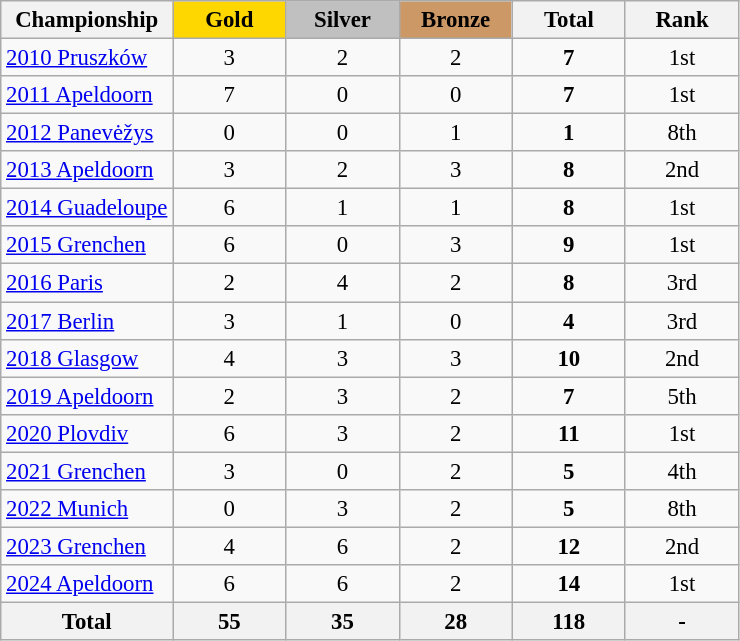<table class="wikitable sortable" border="1" style="text-align:center; font-size:95%;">
<tr>
<th style="width:15:em;">Championship</th>
<td style="background:gold; width:4.5em; font-weight:bold;">Gold</td>
<td style="background:silver; width:4.5em; font-weight:bold;">Silver</td>
<td style="background:#cc9966; width:4.5em; font-weight:bold;">Bronze</td>
<th style="width:4.5em;">Total</th>
<th style="width:4.5em;">Rank</th>
</tr>
<tr>
<td align=left> <a href='#'>2010 Pruszków</a></td>
<td>3</td>
<td>2</td>
<td>2</td>
<td><strong>7</strong></td>
<td>1st</td>
</tr>
<tr>
<td align=left> <a href='#'>2011 Apeldoorn</a></td>
<td>7</td>
<td>0</td>
<td>0</td>
<td><strong>7</strong></td>
<td>1st</td>
</tr>
<tr>
<td align=left> <a href='#'>2012 Panevėžys</a></td>
<td>0</td>
<td>0</td>
<td>1</td>
<td><strong>1</strong></td>
<td>8th</td>
</tr>
<tr>
<td align=left> <a href='#'>2013 Apeldoorn</a></td>
<td>3</td>
<td>2</td>
<td>3</td>
<td><strong>8</strong></td>
<td>2nd</td>
</tr>
<tr>
<td align=left> <a href='#'>2014 Guadeloupe</a></td>
<td>6</td>
<td>1</td>
<td>1</td>
<td><strong>8</strong></td>
<td>1st</td>
</tr>
<tr>
<td align=left> <a href='#'>2015 Grenchen</a></td>
<td>6</td>
<td>0</td>
<td>3</td>
<td><strong>9</strong></td>
<td>1st</td>
</tr>
<tr>
<td align=left> <a href='#'>2016 Paris</a></td>
<td>2</td>
<td>4</td>
<td>2</td>
<td><strong>8</strong></td>
<td>3rd</td>
</tr>
<tr>
<td align=left> <a href='#'>2017 Berlin</a></td>
<td>3</td>
<td>1</td>
<td>0</td>
<td><strong>4</strong></td>
<td>3rd</td>
</tr>
<tr>
<td align=left> <a href='#'>2018 Glasgow</a></td>
<td>4</td>
<td>3</td>
<td>3</td>
<td><strong>10</strong></td>
<td>2nd</td>
</tr>
<tr>
<td align=left> <a href='#'>2019 Apeldoorn</a></td>
<td>2</td>
<td>3</td>
<td>2</td>
<td><strong>7</strong></td>
<td>5th</td>
</tr>
<tr>
<td align=left> <a href='#'>2020 Plovdiv</a></td>
<td>6</td>
<td>3</td>
<td>2</td>
<td><strong>11</strong></td>
<td>1st</td>
</tr>
<tr>
<td align=left> <a href='#'>2021 Grenchen</a></td>
<td>3</td>
<td>0</td>
<td>2</td>
<td><strong>5</strong></td>
<td>4th</td>
</tr>
<tr>
<td align=left> <a href='#'>2022 Munich</a></td>
<td>0</td>
<td>3</td>
<td>2</td>
<td><strong>5</strong></td>
<td>8th</td>
</tr>
<tr>
<td align=left> <a href='#'>2023 Grenchen</a></td>
<td>4</td>
<td>6</td>
<td>2</td>
<td><strong>12</strong></td>
<td>2nd</td>
</tr>
<tr>
<td align=left> <a href='#'>2024 Apeldoorn</a></td>
<td>6</td>
<td>6</td>
<td>2</td>
<td><strong>14</strong></td>
<td>1st</td>
</tr>
<tr>
<th>Total</th>
<th>55</th>
<th>35</th>
<th>28</th>
<th>118</th>
<th>-</th>
</tr>
</table>
